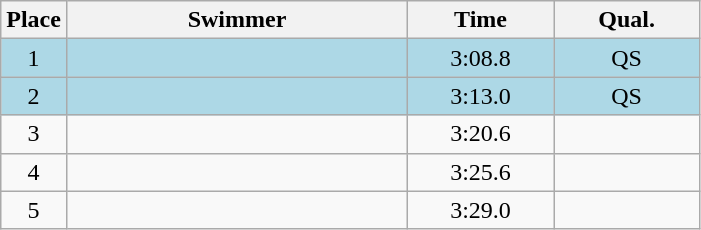<table class=wikitable style="text-align:center">
<tr>
<th>Place</th>
<th width=220>Swimmer</th>
<th width=90>Time</th>
<th width=90>Qual.</th>
</tr>
<tr bgcolor=lightblue>
<td>1</td>
<td align=left></td>
<td>3:08.8</td>
<td>QS</td>
</tr>
<tr bgcolor=lightblue>
<td>2</td>
<td align=left></td>
<td>3:13.0</td>
<td>QS</td>
</tr>
<tr>
<td>3</td>
<td align=left></td>
<td>3:20.6</td>
<td></td>
</tr>
<tr>
<td>4</td>
<td align=left></td>
<td>3:25.6</td>
<td></td>
</tr>
<tr>
<td>5</td>
<td align=left></td>
<td>3:29.0</td>
<td></td>
</tr>
</table>
